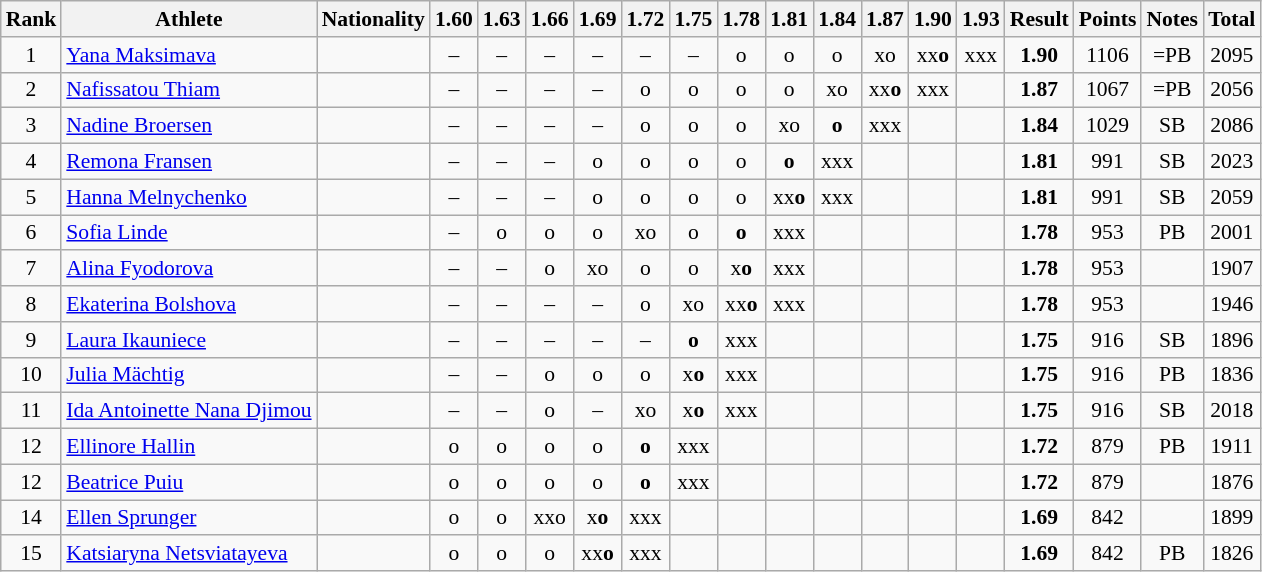<table class="wikitable sortable" style="text-align:center;font-size:90%">
<tr>
<th>Rank</th>
<th>Athlete</th>
<th>Nationality</th>
<th>1.60</th>
<th>1.63</th>
<th>1.66</th>
<th>1.69</th>
<th>1.72</th>
<th>1.75</th>
<th>1.78</th>
<th>1.81</th>
<th>1.84</th>
<th>1.87</th>
<th>1.90</th>
<th>1.93</th>
<th>Result</th>
<th>Points</th>
<th>Notes</th>
<th>Total</th>
</tr>
<tr>
<td>1</td>
<td align=left><a href='#'>Yana Maksimava</a></td>
<td align=left></td>
<td>–</td>
<td>–</td>
<td>–</td>
<td>–</td>
<td>–</td>
<td>–</td>
<td>o</td>
<td>o</td>
<td>o</td>
<td>xo</td>
<td>xx<strong>o</strong></td>
<td>xxx</td>
<td><strong>1.90</strong></td>
<td>1106</td>
<td>=PB</td>
<td>2095</td>
</tr>
<tr>
<td>2</td>
<td align=left><a href='#'>Nafissatou Thiam</a></td>
<td align=left></td>
<td>–</td>
<td>–</td>
<td>–</td>
<td>–</td>
<td>o</td>
<td>o</td>
<td>o</td>
<td>o</td>
<td>xo</td>
<td>xx<strong>o</strong></td>
<td>xxx</td>
<td></td>
<td><strong>1.87</strong></td>
<td>1067</td>
<td>=PB</td>
<td>2056</td>
</tr>
<tr>
<td>3</td>
<td align=left><a href='#'>Nadine Broersen</a></td>
<td align=left></td>
<td>–</td>
<td>–</td>
<td>–</td>
<td>–</td>
<td>o</td>
<td>o</td>
<td>o</td>
<td>xo</td>
<td><strong>o</strong></td>
<td>xxx</td>
<td></td>
<td></td>
<td><strong>1.84</strong></td>
<td>1029</td>
<td>SB</td>
<td>2086</td>
</tr>
<tr>
<td>4</td>
<td align=left><a href='#'>Remona Fransen</a></td>
<td align=left></td>
<td>–</td>
<td>–</td>
<td>–</td>
<td>o</td>
<td>o</td>
<td>o</td>
<td>o</td>
<td><strong>o</strong></td>
<td>xxx</td>
<td></td>
<td></td>
<td></td>
<td><strong>1.81</strong></td>
<td>991</td>
<td>SB</td>
<td>2023</td>
</tr>
<tr>
<td>5</td>
<td align=left><a href='#'>Hanna Melnychenko</a></td>
<td align=left></td>
<td>–</td>
<td>–</td>
<td>–</td>
<td>o</td>
<td>o</td>
<td>o</td>
<td>o</td>
<td>xx<strong>o</strong></td>
<td>xxx</td>
<td></td>
<td></td>
<td></td>
<td><strong>1.81</strong></td>
<td>991</td>
<td>SB</td>
<td>2059</td>
</tr>
<tr>
<td>6</td>
<td align=left><a href='#'>Sofia Linde</a></td>
<td align=left></td>
<td>–</td>
<td>o</td>
<td>o</td>
<td>o</td>
<td>xo</td>
<td>o</td>
<td><strong>o</strong></td>
<td>xxx</td>
<td></td>
<td></td>
<td></td>
<td></td>
<td><strong>1.78</strong></td>
<td>953</td>
<td>PB</td>
<td>2001</td>
</tr>
<tr>
<td>7</td>
<td align=left><a href='#'>Alina Fyodorova</a></td>
<td align=left></td>
<td>–</td>
<td>–</td>
<td>o</td>
<td>xo</td>
<td>o</td>
<td>o</td>
<td>x<strong>o</strong></td>
<td>xxx</td>
<td></td>
<td></td>
<td></td>
<td></td>
<td><strong>1.78</strong></td>
<td>953</td>
<td></td>
<td>1907</td>
</tr>
<tr>
<td>8</td>
<td align=left><a href='#'>Ekaterina Bolshova</a></td>
<td align=left></td>
<td>–</td>
<td>–</td>
<td>–</td>
<td>–</td>
<td>o</td>
<td>xo</td>
<td>xx<strong>o</strong></td>
<td>xxx</td>
<td></td>
<td></td>
<td></td>
<td></td>
<td><strong>1.78</strong></td>
<td>953</td>
<td></td>
<td>1946</td>
</tr>
<tr>
<td>9</td>
<td align=left><a href='#'>Laura Ikauniece</a></td>
<td align=left></td>
<td>–</td>
<td>–</td>
<td>–</td>
<td>–</td>
<td>–</td>
<td><strong>o</strong></td>
<td>xxx</td>
<td></td>
<td></td>
<td></td>
<td></td>
<td></td>
<td><strong>1.75</strong></td>
<td>916</td>
<td>SB</td>
<td>1896</td>
</tr>
<tr>
<td>10</td>
<td align=left><a href='#'>Julia Mächtig</a></td>
<td align=left></td>
<td>–</td>
<td>–</td>
<td>o</td>
<td>o</td>
<td>o</td>
<td>x<strong>o</strong></td>
<td>xxx</td>
<td></td>
<td></td>
<td></td>
<td></td>
<td></td>
<td><strong>1.75</strong></td>
<td>916</td>
<td>PB</td>
<td>1836</td>
</tr>
<tr>
<td>11</td>
<td align=left><a href='#'>Ida Antoinette Nana Djimou</a></td>
<td align=left></td>
<td>–</td>
<td>–</td>
<td>o</td>
<td>–</td>
<td>xo</td>
<td>x<strong>o</strong></td>
<td>xxx</td>
<td></td>
<td></td>
<td></td>
<td></td>
<td></td>
<td><strong>1.75</strong></td>
<td>916</td>
<td>SB</td>
<td>2018</td>
</tr>
<tr>
<td>12</td>
<td align=left><a href='#'>Ellinore Hallin</a></td>
<td align=left></td>
<td>o</td>
<td>o</td>
<td>o</td>
<td>o</td>
<td><strong>o</strong></td>
<td>xxx</td>
<td></td>
<td></td>
<td></td>
<td></td>
<td></td>
<td></td>
<td><strong>1.72</strong></td>
<td>879</td>
<td>PB</td>
<td>1911</td>
</tr>
<tr>
<td>12</td>
<td align=left><a href='#'>Beatrice Puiu</a></td>
<td align=left></td>
<td>o</td>
<td>o</td>
<td>o</td>
<td>o</td>
<td><strong>o</strong></td>
<td>xxx</td>
<td></td>
<td></td>
<td></td>
<td></td>
<td></td>
<td></td>
<td><strong>1.72</strong></td>
<td>879</td>
<td></td>
<td>1876</td>
</tr>
<tr>
<td>14</td>
<td align=left><a href='#'>Ellen Sprunger</a></td>
<td align=left></td>
<td>o</td>
<td>o</td>
<td>xxo</td>
<td>x<strong>o</strong></td>
<td>xxx</td>
<td></td>
<td></td>
<td></td>
<td></td>
<td></td>
<td></td>
<td></td>
<td><strong>1.69</strong></td>
<td>842</td>
<td></td>
<td>1899</td>
</tr>
<tr>
<td>15</td>
<td align=left><a href='#'>Katsiaryna Netsviatayeva</a></td>
<td align=left></td>
<td>o</td>
<td>o</td>
<td>o</td>
<td>xx<strong>o</strong></td>
<td>xxx</td>
<td></td>
<td></td>
<td></td>
<td></td>
<td></td>
<td></td>
<td></td>
<td><strong>1.69</strong></td>
<td>842</td>
<td>PB</td>
<td>1826</td>
</tr>
</table>
